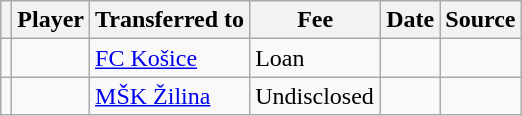<table class="wikitable plainrowheaders sortable">
<tr>
<th></th>
<th scope="col">Player</th>
<th>Transferred to</th>
<th style="width: 80px;">Fee</th>
<th scope="col">Date</th>
<th scope="col">Source</th>
</tr>
<tr>
<td align="center"></td>
<td> </td>
<td> <a href='#'>FC Košice</a></td>
<td>Loan</td>
<td></td>
<td></td>
</tr>
<tr>
<td align="center"></td>
<td> </td>
<td> <a href='#'>MŠK Žilina</a></td>
<td>Undisclosed</td>
<td></td>
<td></td>
</tr>
</table>
